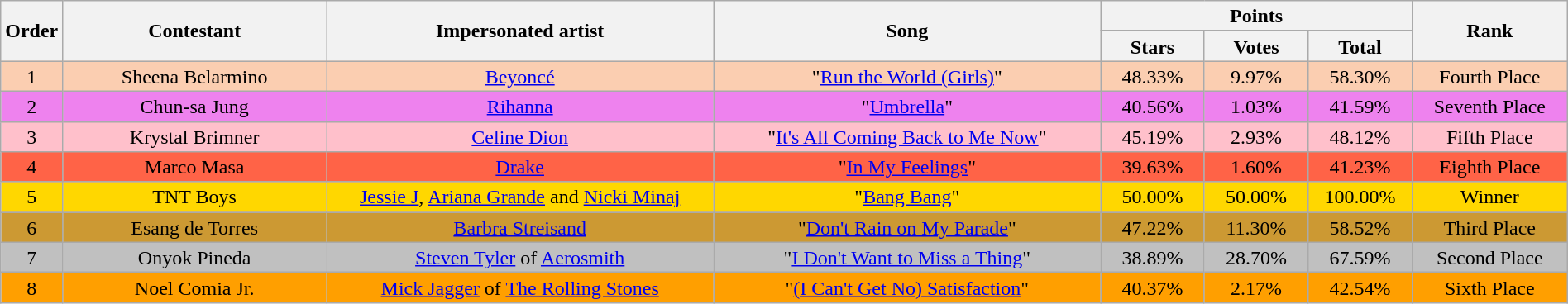<table class="wikitable" style="text-align:center; line-height:17px; width:100%;">
<tr>
<th rowspan="2" style="width:03%;">Order</th>
<th rowspan="2" style="width:17%;">Contestant</th>
<th rowspan="2" style="width:25%;">Impersonated artist</th>
<th rowspan="2" style="width:25%;">Song</th>
<th colspan="3" style="width:20%;">Points</th>
<th rowspan="2" style="width:10%;">Rank</th>
</tr>
<tr>
<th style="width:06.66%;">Stars</th>
<th style="width:06.66%;">Votes</th>
<th style="width:06.66%;">Total</th>
</tr>
<tr bgcolor=#FBCEB1>
<td>1</td>
<td>Sheena Belarmino</td>
<td><a href='#'>Beyoncé</a></td>
<td>"<a href='#'>Run the World (Girls)</a>"</td>
<td>48.33%</td>
<td>9.97%</td>
<td>58.30%</td>
<td>Fourth Place</td>
</tr>
<tr bgcolor=violet>
<td>2</td>
<td>Chun-sa Jung</td>
<td><a href='#'>Rihanna</a></td>
<td>"<a href='#'>Umbrella</a>"</td>
<td>40.56%</td>
<td>1.03%</td>
<td>41.59%</td>
<td>Seventh Place</td>
</tr>
<tr bgcolor=pink>
<td>3</td>
<td>Krystal Brimner</td>
<td><a href='#'>Celine Dion</a></td>
<td>"<a href='#'>It's All Coming Back to Me Now</a>"</td>
<td>45.19%</td>
<td>2.93%</td>
<td>48.12%</td>
<td>Fifth Place</td>
</tr>
<tr bgcolor=tomato>
<td>4</td>
<td>Marco Masa</td>
<td><a href='#'>Drake</a></td>
<td>"<a href='#'>In My Feelings</a>"</td>
<td>39.63%</td>
<td>1.60%</td>
<td>41.23%</td>
<td>Eighth Place</td>
</tr>
<tr bgcolor=gold>
<td>5</td>
<td>TNT Boys</td>
<td><a href='#'>Jessie J</a>, <a href='#'>Ariana Grande</a> and <a href='#'>Nicki Minaj</a></td>
<td>"<a href='#'>Bang Bang</a>"</td>
<td>50.00%</td>
<td>50.00%</td>
<td>100.00%</td>
<td>Winner</td>
</tr>
<tr bgcolor=#cc9933>
<td>6</td>
<td>Esang de Torres</td>
<td><a href='#'>Barbra Streisand</a></td>
<td>"<a href='#'>Don't Rain on My Parade</a>"</td>
<td>47.22%</td>
<td>11.30%</td>
<td>58.52%</td>
<td>Third Place</td>
</tr>
<tr bgcolor=silver>
<td>7</td>
<td>Onyok Pineda</td>
<td><a href='#'>Steven Tyler</a> of <a href='#'>Aerosmith</a></td>
<td>"<a href='#'>I Don't Want to Miss a Thing</a>"</td>
<td>38.89%</td>
<td>28.70%</td>
<td>67.59%</td>
<td>Second Place</td>
</tr>
<tr bgcolor=#ff9f00>
<td>8</td>
<td>Noel Comia Jr.</td>
<td><a href='#'>Mick Jagger</a> of <a href='#'>The Rolling Stones</a></td>
<td>"<a href='#'>(I Can't Get No) Satisfaction</a>"</td>
<td>40.37%</td>
<td>2.17%</td>
<td>42.54%</td>
<td>Sixth Place</td>
</tr>
</table>
